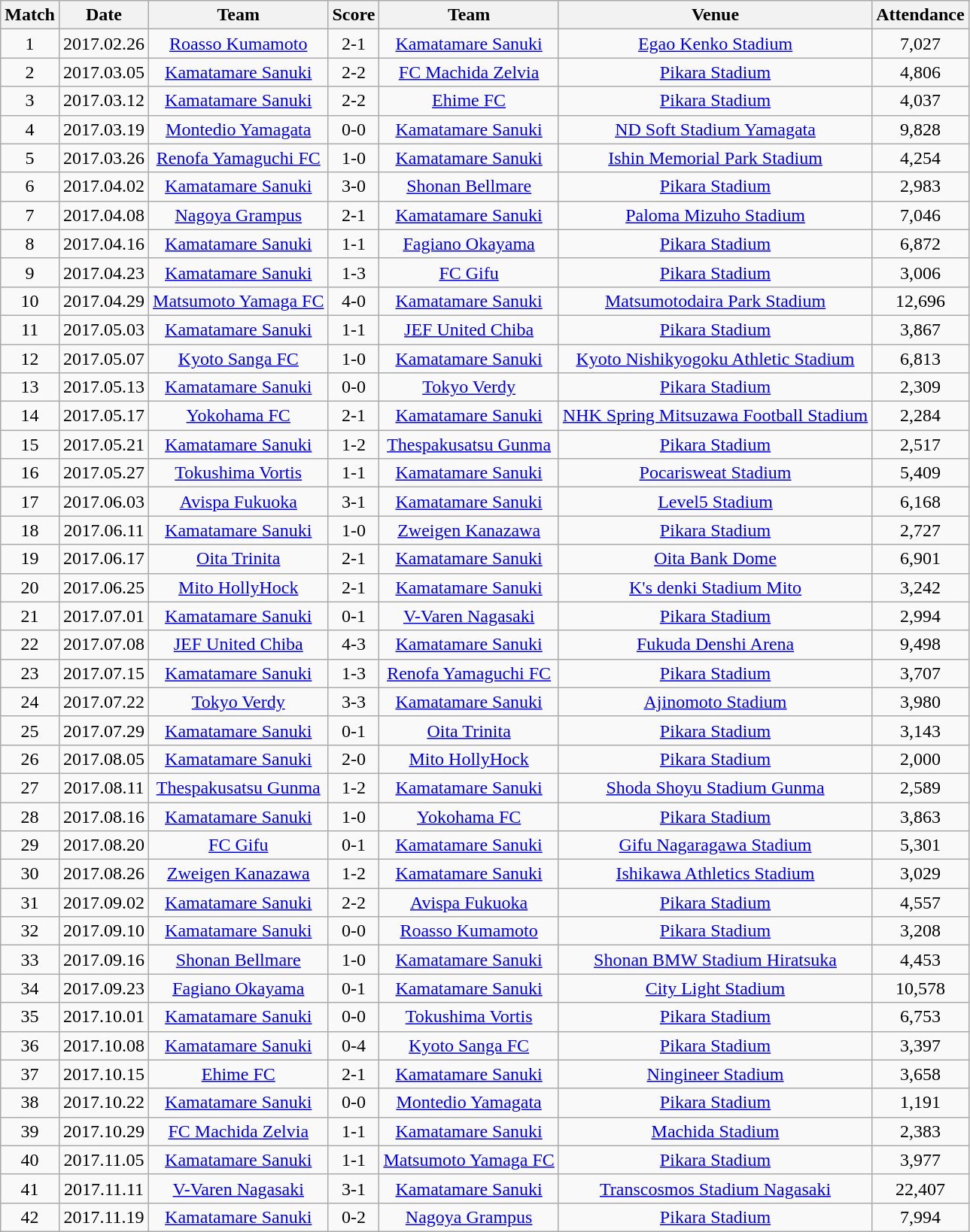<table class="wikitable" style="text-align:center;">
<tr>
<th>Match</th>
<th>Date</th>
<th>Team</th>
<th>Score</th>
<th>Team</th>
<th>Venue</th>
<th>Attendance</th>
</tr>
<tr>
<td>1</td>
<td>2017.02.26</td>
<td><a href='#'>Roasso Kumamoto</a></td>
<td>2-1</td>
<td><a href='#'>Kamatamare Sanuki</a></td>
<td><a href='#'>Egao Kenko Stadium</a></td>
<td>7,027</td>
</tr>
<tr>
<td>2</td>
<td>2017.03.05</td>
<td><a href='#'>Kamatamare Sanuki</a></td>
<td>2-2</td>
<td><a href='#'>FC Machida Zelvia</a></td>
<td><a href='#'>Pikara Stadium</a></td>
<td>4,806</td>
</tr>
<tr>
<td>3</td>
<td>2017.03.12</td>
<td><a href='#'>Kamatamare Sanuki</a></td>
<td>2-2</td>
<td><a href='#'>Ehime FC</a></td>
<td><a href='#'>Pikara Stadium</a></td>
<td>4,037</td>
</tr>
<tr>
<td>4</td>
<td>2017.03.19</td>
<td><a href='#'>Montedio Yamagata</a></td>
<td>0-0</td>
<td><a href='#'>Kamatamare Sanuki</a></td>
<td><a href='#'>ND Soft Stadium Yamagata</a></td>
<td>9,828</td>
</tr>
<tr>
<td>5</td>
<td>2017.03.26</td>
<td><a href='#'>Renofa Yamaguchi FC</a></td>
<td>1-0</td>
<td><a href='#'>Kamatamare Sanuki</a></td>
<td><a href='#'>Ishin Memorial Park Stadium</a></td>
<td>4,254</td>
</tr>
<tr>
<td>6</td>
<td>2017.04.02</td>
<td><a href='#'>Kamatamare Sanuki</a></td>
<td>3-0</td>
<td><a href='#'>Shonan Bellmare</a></td>
<td><a href='#'>Pikara Stadium</a></td>
<td>2,983</td>
</tr>
<tr>
<td>7</td>
<td>2017.04.08</td>
<td><a href='#'>Nagoya Grampus</a></td>
<td>2-1</td>
<td><a href='#'>Kamatamare Sanuki</a></td>
<td><a href='#'>Paloma Mizuho Stadium</a></td>
<td>7,046</td>
</tr>
<tr>
<td>8</td>
<td>2017.04.16</td>
<td><a href='#'>Kamatamare Sanuki</a></td>
<td>1-1</td>
<td><a href='#'>Fagiano Okayama</a></td>
<td><a href='#'>Pikara Stadium</a></td>
<td>6,872</td>
</tr>
<tr>
<td>9</td>
<td>2017.04.23</td>
<td><a href='#'>Kamatamare Sanuki</a></td>
<td>1-3</td>
<td><a href='#'>FC Gifu</a></td>
<td><a href='#'>Pikara Stadium</a></td>
<td>3,006</td>
</tr>
<tr>
<td>10</td>
<td>2017.04.29</td>
<td><a href='#'>Matsumoto Yamaga FC</a></td>
<td>4-0</td>
<td><a href='#'>Kamatamare Sanuki</a></td>
<td><a href='#'>Matsumotodaira Park Stadium</a></td>
<td>12,696</td>
</tr>
<tr>
<td>11</td>
<td>2017.05.03</td>
<td><a href='#'>Kamatamare Sanuki</a></td>
<td>1-1</td>
<td><a href='#'>JEF United Chiba</a></td>
<td><a href='#'>Pikara Stadium</a></td>
<td>3,867</td>
</tr>
<tr>
<td>12</td>
<td>2017.05.07</td>
<td><a href='#'>Kyoto Sanga FC</a></td>
<td>1-0</td>
<td><a href='#'>Kamatamare Sanuki</a></td>
<td><a href='#'>Kyoto Nishikyogoku Athletic Stadium</a></td>
<td>6,813</td>
</tr>
<tr>
<td>13</td>
<td>2017.05.13</td>
<td><a href='#'>Kamatamare Sanuki</a></td>
<td>0-0</td>
<td><a href='#'>Tokyo Verdy</a></td>
<td><a href='#'>Pikara Stadium</a></td>
<td>2,309</td>
</tr>
<tr>
<td>14</td>
<td>2017.05.17</td>
<td><a href='#'>Yokohama FC</a></td>
<td>2-1</td>
<td><a href='#'>Kamatamare Sanuki</a></td>
<td><a href='#'>NHK Spring Mitsuzawa Football Stadium</a></td>
<td>2,284</td>
</tr>
<tr>
<td>15</td>
<td>2017.05.21</td>
<td><a href='#'>Kamatamare Sanuki</a></td>
<td>1-2</td>
<td><a href='#'>Thespakusatsu Gunma</a></td>
<td><a href='#'>Pikara Stadium</a></td>
<td>2,517</td>
</tr>
<tr>
<td>16</td>
<td>2017.05.27</td>
<td><a href='#'>Tokushima Vortis</a></td>
<td>1-1</td>
<td><a href='#'>Kamatamare Sanuki</a></td>
<td><a href='#'>Pocarisweat Stadium</a></td>
<td>5,409</td>
</tr>
<tr>
<td>17</td>
<td>2017.06.03</td>
<td><a href='#'>Avispa Fukuoka</a></td>
<td>3-1</td>
<td><a href='#'>Kamatamare Sanuki</a></td>
<td><a href='#'>Level5 Stadium</a></td>
<td>6,168</td>
</tr>
<tr>
<td>18</td>
<td>2017.06.11</td>
<td><a href='#'>Kamatamare Sanuki</a></td>
<td>1-0</td>
<td><a href='#'>Zweigen Kanazawa</a></td>
<td><a href='#'>Pikara Stadium</a></td>
<td>2,727</td>
</tr>
<tr>
<td>19</td>
<td>2017.06.17</td>
<td><a href='#'>Oita Trinita</a></td>
<td>2-1</td>
<td><a href='#'>Kamatamare Sanuki</a></td>
<td><a href='#'>Oita Bank Dome</a></td>
<td>6,901</td>
</tr>
<tr>
<td>20</td>
<td>2017.06.25</td>
<td><a href='#'>Mito HollyHock</a></td>
<td>2-1</td>
<td><a href='#'>Kamatamare Sanuki</a></td>
<td><a href='#'>K's denki Stadium Mito</a></td>
<td>3,242</td>
</tr>
<tr>
<td>21</td>
<td>2017.07.01</td>
<td><a href='#'>Kamatamare Sanuki</a></td>
<td>0-1</td>
<td><a href='#'>V-Varen Nagasaki</a></td>
<td><a href='#'>Pikara Stadium</a></td>
<td>2,994</td>
</tr>
<tr>
<td>22</td>
<td>2017.07.08</td>
<td><a href='#'>JEF United Chiba</a></td>
<td>4-3</td>
<td><a href='#'>Kamatamare Sanuki</a></td>
<td><a href='#'>Fukuda Denshi Arena</a></td>
<td>9,498</td>
</tr>
<tr>
<td>23</td>
<td>2017.07.15</td>
<td><a href='#'>Kamatamare Sanuki</a></td>
<td>1-3</td>
<td><a href='#'>Renofa Yamaguchi FC</a></td>
<td><a href='#'>Pikara Stadium</a></td>
<td>3,707</td>
</tr>
<tr>
<td>24</td>
<td>2017.07.22</td>
<td><a href='#'>Tokyo Verdy</a></td>
<td>3-3</td>
<td><a href='#'>Kamatamare Sanuki</a></td>
<td><a href='#'>Ajinomoto Stadium</a></td>
<td>3,980</td>
</tr>
<tr>
<td>25</td>
<td>2017.07.29</td>
<td><a href='#'>Kamatamare Sanuki</a></td>
<td>0-1</td>
<td><a href='#'>Oita Trinita</a></td>
<td><a href='#'>Pikara Stadium</a></td>
<td>3,143</td>
</tr>
<tr>
<td>26</td>
<td>2017.08.05</td>
<td><a href='#'>Kamatamare Sanuki</a></td>
<td>2-0</td>
<td><a href='#'>Mito HollyHock</a></td>
<td><a href='#'>Pikara Stadium</a></td>
<td>2,000</td>
</tr>
<tr>
<td>27</td>
<td>2017.08.11</td>
<td><a href='#'>Thespakusatsu Gunma</a></td>
<td>1-2</td>
<td><a href='#'>Kamatamare Sanuki</a></td>
<td><a href='#'>Shoda Shoyu Stadium Gunma</a></td>
<td>2,589</td>
</tr>
<tr>
<td>28</td>
<td>2017.08.16</td>
<td><a href='#'>Kamatamare Sanuki</a></td>
<td>1-0</td>
<td><a href='#'>Yokohama FC</a></td>
<td><a href='#'>Pikara Stadium</a></td>
<td>3,863</td>
</tr>
<tr>
<td>29</td>
<td>2017.08.20</td>
<td><a href='#'>FC Gifu</a></td>
<td>0-1</td>
<td><a href='#'>Kamatamare Sanuki</a></td>
<td><a href='#'>Gifu Nagaragawa Stadium</a></td>
<td>5,301</td>
</tr>
<tr>
<td>30</td>
<td>2017.08.26</td>
<td><a href='#'>Zweigen Kanazawa</a></td>
<td>1-2</td>
<td><a href='#'>Kamatamare Sanuki</a></td>
<td><a href='#'>Ishikawa Athletics Stadium</a></td>
<td>3,029</td>
</tr>
<tr>
<td>31</td>
<td>2017.09.02</td>
<td><a href='#'>Kamatamare Sanuki</a></td>
<td>2-2</td>
<td><a href='#'>Avispa Fukuoka</a></td>
<td><a href='#'>Pikara Stadium</a></td>
<td>4,557</td>
</tr>
<tr>
<td>32</td>
<td>2017.09.10</td>
<td><a href='#'>Kamatamare Sanuki</a></td>
<td>0-0</td>
<td><a href='#'>Roasso Kumamoto</a></td>
<td><a href='#'>Pikara Stadium</a></td>
<td>3,208</td>
</tr>
<tr>
<td>33</td>
<td>2017.09.16</td>
<td><a href='#'>Shonan Bellmare</a></td>
<td>1-0</td>
<td><a href='#'>Kamatamare Sanuki</a></td>
<td><a href='#'>Shonan BMW Stadium Hiratsuka</a></td>
<td>4,453</td>
</tr>
<tr>
<td>34</td>
<td>2017.09.23</td>
<td><a href='#'>Fagiano Okayama</a></td>
<td>0-1</td>
<td><a href='#'>Kamatamare Sanuki</a></td>
<td><a href='#'>City Light Stadium</a></td>
<td>10,578</td>
</tr>
<tr>
<td>35</td>
<td>2017.10.01</td>
<td><a href='#'>Kamatamare Sanuki</a></td>
<td>0-0</td>
<td><a href='#'>Tokushima Vortis</a></td>
<td><a href='#'>Pikara Stadium</a></td>
<td>6,753</td>
</tr>
<tr>
<td>36</td>
<td>2017.10.08</td>
<td><a href='#'>Kamatamare Sanuki</a></td>
<td>0-4</td>
<td><a href='#'>Kyoto Sanga FC</a></td>
<td><a href='#'>Pikara Stadium</a></td>
<td>3,397</td>
</tr>
<tr>
<td>37</td>
<td>2017.10.15</td>
<td><a href='#'>Ehime FC</a></td>
<td>2-1</td>
<td><a href='#'>Kamatamare Sanuki</a></td>
<td><a href='#'>Ningineer Stadium</a></td>
<td>3,658</td>
</tr>
<tr>
<td>38</td>
<td>2017.10.22</td>
<td><a href='#'>Kamatamare Sanuki</a></td>
<td>0-0</td>
<td><a href='#'>Montedio Yamagata</a></td>
<td><a href='#'>Pikara Stadium</a></td>
<td>1,191</td>
</tr>
<tr>
<td>39</td>
<td>2017.10.29</td>
<td><a href='#'>FC Machida Zelvia</a></td>
<td>1-1</td>
<td><a href='#'>Kamatamare Sanuki</a></td>
<td><a href='#'>Machida Stadium</a></td>
<td>2,383</td>
</tr>
<tr>
<td>40</td>
<td>2017.11.05</td>
<td><a href='#'>Kamatamare Sanuki</a></td>
<td>1-1</td>
<td><a href='#'>Matsumoto Yamaga FC</a></td>
<td><a href='#'>Pikara Stadium</a></td>
<td>3,977</td>
</tr>
<tr>
<td>41</td>
<td>2017.11.11</td>
<td><a href='#'>V-Varen Nagasaki</a></td>
<td>3-1</td>
<td><a href='#'>Kamatamare Sanuki</a></td>
<td><a href='#'>Transcosmos Stadium Nagasaki</a></td>
<td>22,407</td>
</tr>
<tr>
<td>42</td>
<td>2017.11.19</td>
<td><a href='#'>Kamatamare Sanuki</a></td>
<td>0-2</td>
<td><a href='#'>Nagoya Grampus</a></td>
<td><a href='#'>Pikara Stadium</a></td>
<td>7,994</td>
</tr>
</table>
